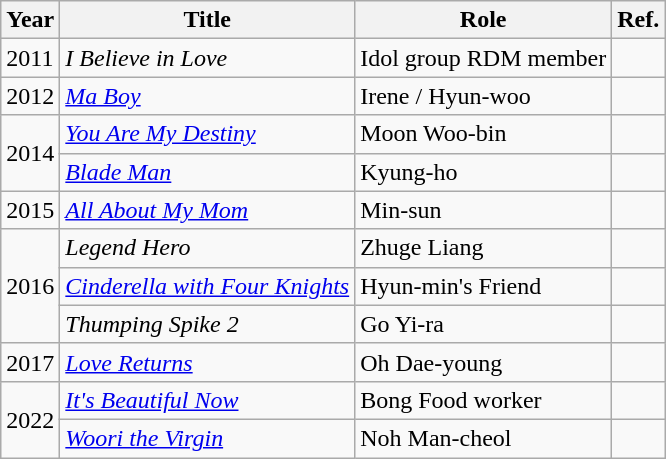<table class="wikitable">
<tr>
<th>Year</th>
<th>Title</th>
<th>Role</th>
<th>Ref.</th>
</tr>
<tr>
<td>2011</td>
<td><em>I Believe in Love</em></td>
<td>Idol group RDM member</td>
<td></td>
</tr>
<tr>
<td>2012</td>
<td><em><a href='#'>Ma Boy</a></em></td>
<td>Irene / Hyun-woo</td>
<td></td>
</tr>
<tr>
<td rowspan="2">2014</td>
<td><em><a href='#'>You Are My Destiny</a></em></td>
<td>Moon Woo-bin</td>
<td></td>
</tr>
<tr>
<td><em><a href='#'>Blade Man</a></em></td>
<td>Kyung-ho</td>
<td></td>
</tr>
<tr>
<td>2015</td>
<td><em><a href='#'>All About My Mom</a></em></td>
<td>Min-sun</td>
<td></td>
</tr>
<tr>
<td rowspan="3">2016</td>
<td><em>Legend Hero</em></td>
<td>Zhuge Liang</td>
<td></td>
</tr>
<tr>
<td><em><a href='#'>Cinderella with Four Knights</a></em></td>
<td>Hyun-min's Friend</td>
<td></td>
</tr>
<tr>
<td><em>Thumping Spike 2</em></td>
<td>Go Yi-ra</td>
<td></td>
</tr>
<tr>
<td>2017</td>
<td><em><a href='#'>Love Returns</a></em></td>
<td>Oh Dae-young</td>
<td></td>
</tr>
<tr>
<td rowspan="2">2022</td>
<td><em><a href='#'>It's Beautiful Now</a></em></td>
<td>Bong Food worker</td>
<td></td>
</tr>
<tr>
<td><em><a href='#'>Woori the Virgin</a></em></td>
<td>Noh Man-cheol</td>
<td></td>
</tr>
</table>
